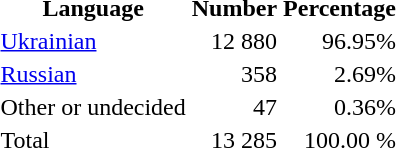<table class="standard">
<tr>
<th>Language</th>
<th>Number</th>
<th>Percentage</th>
</tr>
<tr>
<td><a href='#'>Ukrainian</a></td>
<td align="right">12 880</td>
<td align="right">96.95%</td>
</tr>
<tr>
<td><a href='#'>Russian</a></td>
<td align="right">358</td>
<td align="right">2.69%</td>
</tr>
<tr>
<td>Other or undecided</td>
<td align="right">47</td>
<td align="right">0.36%</td>
</tr>
<tr>
<td>Total</td>
<td align="right">13 285</td>
<td align="right">100.00 %</td>
</tr>
</table>
